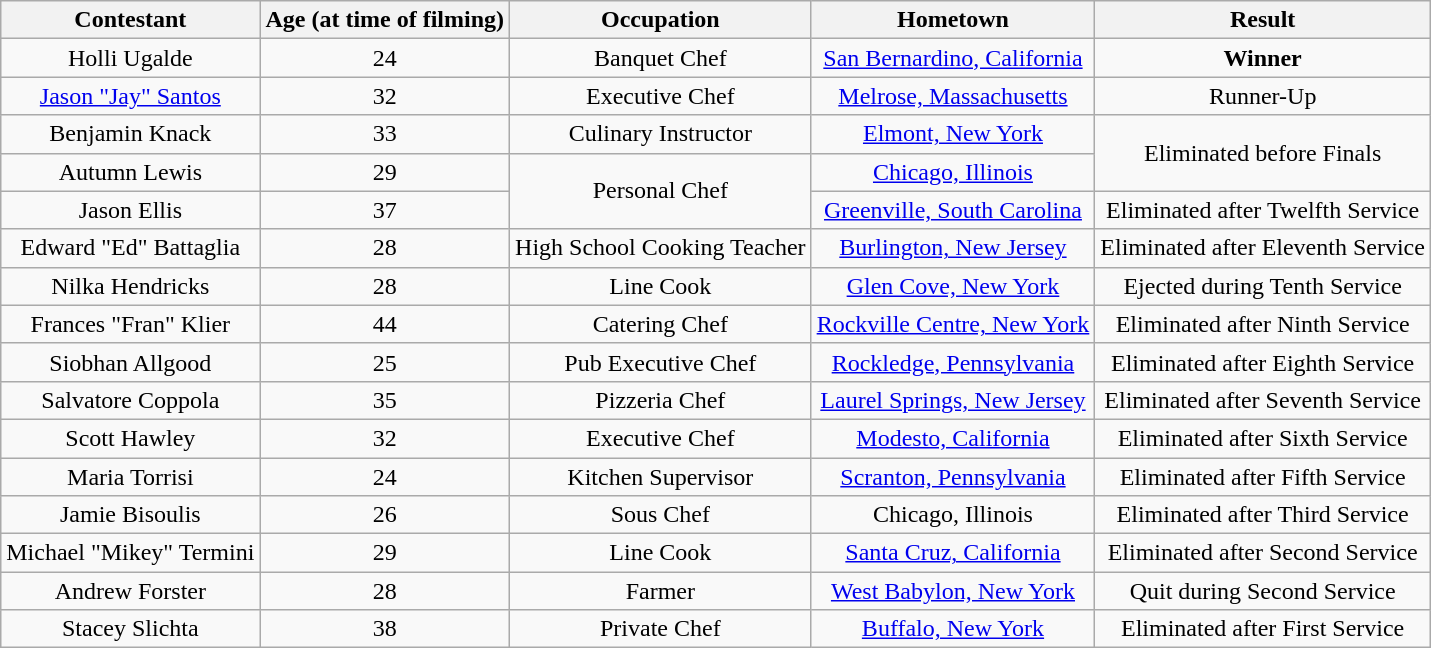<table class="wikitable sortable" style=text-align:center>
<tr>
<th>Contestant</th>
<th>Age (at time of filming)</th>
<th>Occupation</th>
<th>Hometown</th>
<th>Result</th>
</tr>
<tr>
<td>Holli Ugalde</td>
<td>24</td>
<td>Banquet Chef</td>
<td><a href='#'>San Bernardino, California</a></td>
<td><strong>Winner</strong></td>
</tr>
<tr>
<td><a href='#'>Jason "Jay" Santos</a></td>
<td>32</td>
<td>Executive Chef</td>
<td><a href='#'>Melrose, Massachusetts</a></td>
<td>Runner-Up</td>
</tr>
<tr>
<td>Benjamin Knack</td>
<td>33</td>
<td>Culinary Instructor</td>
<td><a href='#'>Elmont, New York</a></td>
<td rowspan="2">Eliminated before Finals</td>
</tr>
<tr>
<td>Autumn Lewis</td>
<td>29</td>
<td rowspan=2>Personal Chef</td>
<td><a href='#'>Chicago, Illinois</a></td>
</tr>
<tr>
<td>Jason Ellis</td>
<td>37</td>
<td><a href='#'>Greenville, South Carolina</a></td>
<td>Eliminated after Twelfth Service</td>
</tr>
<tr>
<td>Edward "Ed" Battaglia</td>
<td>28</td>
<td>High School Cooking Teacher</td>
<td><a href='#'>Burlington, New Jersey</a></td>
<td>Eliminated after Eleventh Service</td>
</tr>
<tr>
<td>Nilka Hendricks</td>
<td>28</td>
<td>Line Cook</td>
<td><a href='#'>Glen Cove, New York</a></td>
<td>Ejected during Tenth Service</td>
</tr>
<tr>
<td>Frances "Fran" Klier</td>
<td>44</td>
<td>Catering Chef</td>
<td><a href='#'>Rockville Centre, New York</a></td>
<td>Eliminated after Ninth Service</td>
</tr>
<tr>
<td>Siobhan Allgood</td>
<td>25</td>
<td>Pub Executive Chef</td>
<td><a href='#'>Rockledge, Pennsylvania</a></td>
<td>Eliminated after Eighth Service</td>
</tr>
<tr>
<td>Salvatore Coppola</td>
<td>35</td>
<td>Pizzeria Chef</td>
<td><a href='#'>Laurel Springs, New Jersey</a></td>
<td>Eliminated after Seventh Service</td>
</tr>
<tr>
<td>Scott Hawley</td>
<td>32</td>
<td>Executive Chef</td>
<td><a href='#'>Modesto, California</a></td>
<td>Eliminated after Sixth Service</td>
</tr>
<tr>
<td>Maria Torrisi</td>
<td>24</td>
<td>Kitchen Supervisor</td>
<td><a href='#'>Scranton, Pennsylvania</a></td>
<td>Eliminated after Fifth Service</td>
</tr>
<tr>
<td>Jamie Bisoulis</td>
<td>26</td>
<td>Sous Chef</td>
<td>Chicago, Illinois</td>
<td>Eliminated after Third Service</td>
</tr>
<tr>
<td>Michael "Mikey" Termini</td>
<td>29</td>
<td>Line Cook</td>
<td><a href='#'>Santa Cruz, California</a></td>
<td>Eliminated after Second Service</td>
</tr>
<tr>
<td>Andrew Forster</td>
<td>28</td>
<td>Farmer</td>
<td><a href='#'>West Babylon, New York</a></td>
<td>Quit during Second Service</td>
</tr>
<tr>
<td>Stacey Slichta</td>
<td>38</td>
<td>Private Chef</td>
<td><a href='#'>Buffalo, New York</a></td>
<td>Eliminated after First Service</td>
</tr>
</table>
